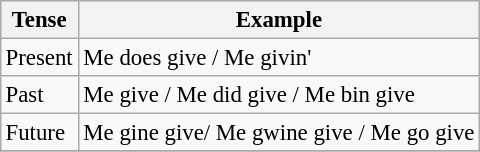<table class="wikitable" style="text-align: left; white-space:nowrap; margin:auto; font-size:95.2%;">
<tr>
<th>Tense</th>
<th>Example</th>
</tr>
<tr>
<td>Present</td>
<td>Me does give / Me givin'</td>
</tr>
<tr>
<td>Past</td>
<td>Me give / Me did give / Me bin give</td>
</tr>
<tr>
<td>Future</td>
<td>Me gine give/ Me gwine give / Me go give</td>
</tr>
<tr>
</tr>
</table>
